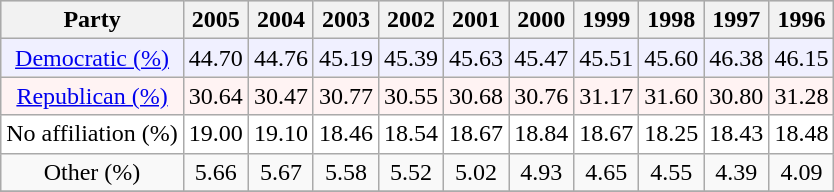<table class="wikitable floatright">
<tr bgcolor=lightgrey>
<th>Party</th>
<th>2005</th>
<th>2004</th>
<th>2003</th>
<th>2002</th>
<th>2001</th>
<th>2000</th>
<th>1999</th>
<th>1998</th>
<th>1997</th>
<th>1996</th>
</tr>
<tr>
<td align="center" bgcolor="f0f0ff"><a href='#'>Democratic (%)</a></td>
<td align="center" bgcolor="f0f0ff">44.70</td>
<td align="center" bgcolor="f0f0ff">44.76</td>
<td align="center" bgcolor="f0f0ff">45.19</td>
<td align="center" bgcolor="f0f0ff">45.39</td>
<td align="center" bgcolor="f0f0ff">45.63</td>
<td align="center" bgcolor="f0f0ff">45.47</td>
<td align="center" bgcolor="f0f0ff">45.51</td>
<td align="center" bgcolor="f0f0ff">45.60</td>
<td align="center" bgcolor="f0f0ff">46.38</td>
<td align="center" bgcolor="f0f0ff">46.15</td>
</tr>
<tr>
<td align="center" bgcolor="fff3f3"><a href='#'>Republican (%)</a></td>
<td align="center" bgcolor="fff3f3">30.64</td>
<td align="center" bgcolor="fff3f3">30.47</td>
<td align="center" bgcolor="fff3f3">30.77</td>
<td align="center" bgcolor="fff3f3">30.55</td>
<td align="center" bgcolor="fff3f3">30.68</td>
<td align="center" bgcolor="fff3f3">30.76</td>
<td align="center" bgcolor="fff3f3">31.17</td>
<td align="center" bgcolor="fff3f3">31.60</td>
<td align="center" bgcolor="fff3f3">30.80</td>
<td align="center" bgcolor="fff3f3">31.28</td>
</tr>
<tr>
<td align="center" bgcolor="white">No affiliation (%)</td>
<td align="center" bgcolor="white">19.00</td>
<td align="center" bgcolor="white">19.10</td>
<td align="center" bgcolor="white">18.46</td>
<td align="center" bgcolor="white">18.54</td>
<td align="center" bgcolor="white">18.67</td>
<td align="center" bgcolor="white">18.84</td>
<td align="center" bgcolor="white">18.67</td>
<td align="center" bgcolor="white">18.25</td>
<td align="center" bgcolor="white">18.43</td>
<td align="center" bgcolor="white">18.48</td>
</tr>
<tr>
<td align="center">Other (%)</td>
<td align="center">5.66</td>
<td align="center">5.67</td>
<td align="center">5.58</td>
<td align="center">5.52</td>
<td align="center">5.02</td>
<td align="center">4.93</td>
<td align="center">4.65</td>
<td align="center">4.55</td>
<td align="center">4.39</td>
<td align="center">4.09</td>
</tr>
<tr>
</tr>
</table>
